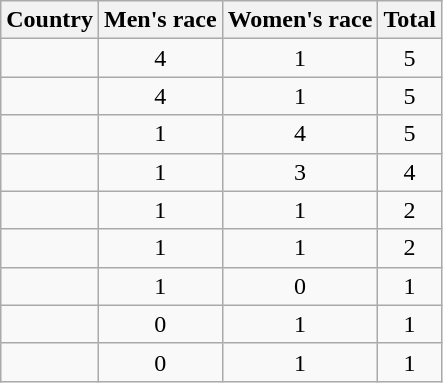<table class="wikitable sortable" style="text-align:center">
<tr>
<th>Country</th>
<th>Men's race</th>
<th>Women's race</th>
<th>Total</th>
</tr>
<tr>
<td align=left></td>
<td>4</td>
<td>1</td>
<td>5</td>
</tr>
<tr>
<td align=left></td>
<td>4</td>
<td>1</td>
<td>5</td>
</tr>
<tr>
<td align=left></td>
<td>1</td>
<td>4</td>
<td>5</td>
</tr>
<tr>
<td align=left></td>
<td>1</td>
<td>3</td>
<td>4</td>
</tr>
<tr>
<td align=left></td>
<td>1</td>
<td>1</td>
<td>2</td>
</tr>
<tr>
<td align=left></td>
<td>1</td>
<td>1</td>
<td>2</td>
</tr>
<tr>
<td align=left></td>
<td>1</td>
<td>0</td>
<td>1</td>
</tr>
<tr>
<td align=left></td>
<td>0</td>
<td>1</td>
<td>1</td>
</tr>
<tr>
<td align=left></td>
<td>0</td>
<td>1</td>
<td>1</td>
</tr>
</table>
